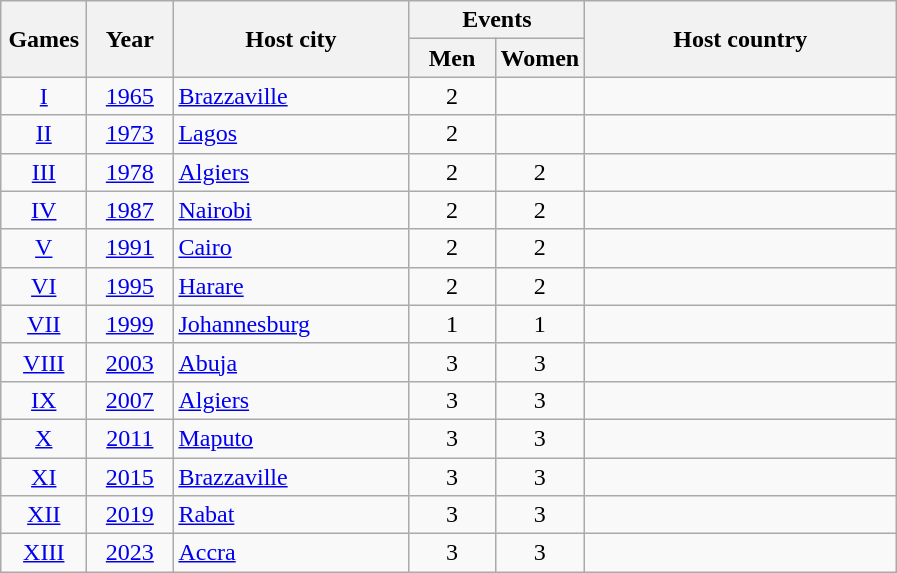<table class=wikitable style="text-align:center">
<tr>
<th rowspan=2 width=50>Games</th>
<th rowspan=2 width=50>Year</th>
<th rowspan=2 width=150>Host city</th>
<th colspan=2>Events</th>
<th rowspan=2 width=200>Host country</th>
</tr>
<tr>
<th width=50>Men</th>
<th width=50>Women</th>
</tr>
<tr>
<td><a href='#'>I</a></td>
<td><a href='#'>1965</a></td>
<td align=left> <a href='#'>Brazzaville</a></td>
<td>2</td>
<td></td>
<td align=left></td>
</tr>
<tr>
<td><a href='#'>II</a></td>
<td><a href='#'>1973</a></td>
<td align=left> <a href='#'>Lagos</a></td>
<td>2</td>
<td></td>
<td align=left></td>
</tr>
<tr>
<td><a href='#'>III</a></td>
<td><a href='#'>1978</a></td>
<td align=left> <a href='#'>Algiers</a></td>
<td>2</td>
<td>2</td>
<td align=left></td>
</tr>
<tr>
<td><a href='#'>IV</a></td>
<td><a href='#'>1987</a></td>
<td align=left> <a href='#'>Nairobi</a></td>
<td>2</td>
<td>2</td>
<td align=left></td>
</tr>
<tr>
<td><a href='#'>V</a></td>
<td><a href='#'>1991</a></td>
<td align=left> <a href='#'>Cairo</a></td>
<td>2</td>
<td>2</td>
<td align=left></td>
</tr>
<tr>
<td><a href='#'>VI</a></td>
<td><a href='#'>1995</a></td>
<td align=left> <a href='#'>Harare</a></td>
<td>2</td>
<td>2</td>
<td align=left></td>
</tr>
<tr>
<td><a href='#'>VII</a></td>
<td><a href='#'>1999</a></td>
<td align=left> <a href='#'>Johannesburg</a></td>
<td>1</td>
<td>1</td>
<td align=left></td>
</tr>
<tr>
<td><a href='#'>VIII</a></td>
<td><a href='#'>2003</a></td>
<td align=left> <a href='#'>Abuja</a></td>
<td>3</td>
<td>3</td>
<td align=left></td>
</tr>
<tr>
<td><a href='#'>IX</a></td>
<td><a href='#'>2007</a></td>
<td align=left> <a href='#'>Algiers</a></td>
<td>3</td>
<td>3</td>
<td align=left></td>
</tr>
<tr>
<td><a href='#'>X</a></td>
<td><a href='#'>2011</a></td>
<td align=left> <a href='#'>Maputo</a></td>
<td>3</td>
<td>3</td>
<td align=left></td>
</tr>
<tr>
<td><a href='#'>XI</a></td>
<td><a href='#'>2015</a></td>
<td align=left> <a href='#'>Brazzaville</a></td>
<td>3</td>
<td>3</td>
<td align=left></td>
</tr>
<tr>
<td><a href='#'>XII</a></td>
<td><a href='#'>2019</a></td>
<td align=left> <a href='#'>Rabat</a></td>
<td>3</td>
<td>3</td>
<td align=left></td>
</tr>
<tr>
<td><a href='#'>XIII</a></td>
<td><a href='#'>2023</a></td>
<td align=left> <a href='#'>Accra</a></td>
<td>3</td>
<td>3</td>
<td align=left></td>
</tr>
</table>
